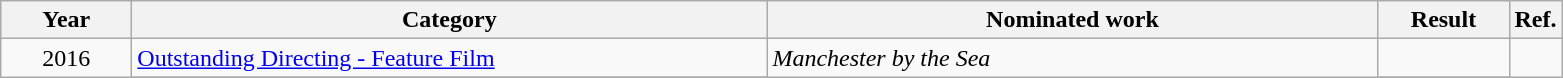<table class=wikitable>
<tr>
<th scope="col" style="width:5em;">Year</th>
<th scope="col" style="width:26em;">Category</th>
<th scope="col" style="width:25em;">Nominated work</th>
<th scope="col" style="width:5em;">Result</th>
<th>Ref.</th>
</tr>
<tr>
<td style="text-align:center;", rowspan=12>2016</td>
<td><a href='#'>Outstanding Directing - Feature Film</a></td>
<td rowspan=12><em>Manchester by the Sea</em></td>
<td></td>
</tr>
<tr>
</tr>
</table>
